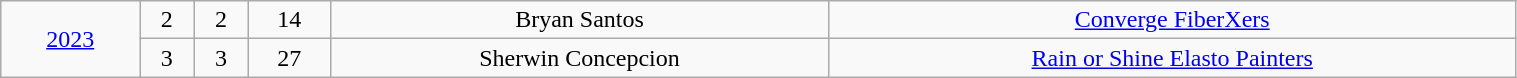<table class=wikitable width=80%>
<tr align=center>
<td rowspan=2><a href='#'>2023</a></td>
<td>2</td>
<td>2</td>
<td>14</td>
<td>Bryan Santos</td>
<td><a href='#'>Converge FiberXers</a></td>
</tr>
<tr align=center>
<td>3</td>
<td>3</td>
<td>27</td>
<td>Sherwin Concepcion</td>
<td><a href='#'>Rain or Shine Elasto Painters</a></td>
</tr>
</table>
